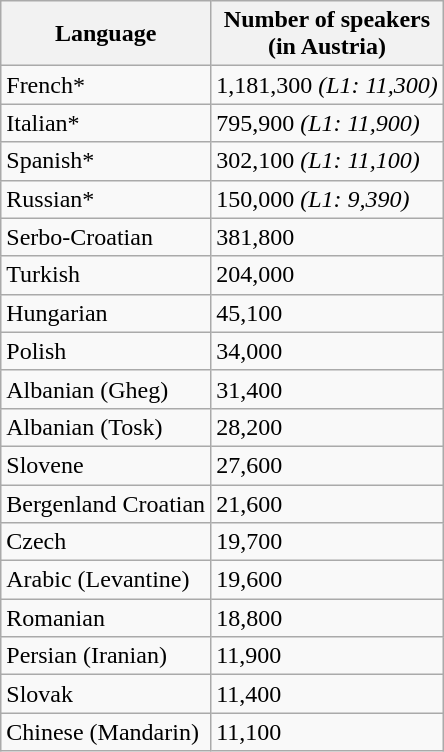<table class="wikitable sortable mw-collapsible">
<tr>
<th>Language</th>
<th>Number of speakers<br>(in Austria)</th>
</tr>
<tr>
<td>French*</td>
<td>1,181,300 <em>(L1: 11,300)</em></td>
</tr>
<tr>
<td>Italian*</td>
<td>795,900 <em>(L1: 11,900)</em></td>
</tr>
<tr>
<td>Spanish*</td>
<td>302,100 <em>(L1: 11,100)</em></td>
</tr>
<tr>
<td>Russian*</td>
<td>150,000 <em>(L1: 9,390)</em></td>
</tr>
<tr>
<td>Serbo-Croatian</td>
<td>381,800</td>
</tr>
<tr>
<td>Turkish</td>
<td>204,000</td>
</tr>
<tr>
<td>Hungarian</td>
<td>45,100</td>
</tr>
<tr>
<td>Polish</td>
<td>34,000</td>
</tr>
<tr>
<td>Albanian (Gheg)</td>
<td>31,400</td>
</tr>
<tr>
<td>Albanian (Tosk)</td>
<td>28,200</td>
</tr>
<tr>
<td>Slovene</td>
<td>27,600</td>
</tr>
<tr>
<td>Bergenland Croatian</td>
<td>21,600</td>
</tr>
<tr>
<td>Czech</td>
<td>19,700</td>
</tr>
<tr>
<td>Arabic (Levantine)</td>
<td>19,600</td>
</tr>
<tr>
<td>Romanian</td>
<td>18,800</td>
</tr>
<tr>
<td>Persian (Iranian)</td>
<td>11,900</td>
</tr>
<tr>
<td>Slovak</td>
<td>11,400</td>
</tr>
<tr>
<td>Chinese (Mandarin)</td>
<td>11,100</td>
</tr>
</table>
